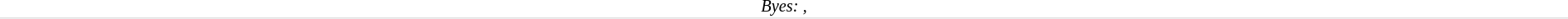<table cellspacing=0 style="border-top:0px solid 000000;border-bottom:1px solid #e0e0e0;width:100%">
<tr>
<td width=100% valign=top align=center style=font-size:85%><em>Byes: , </em></td>
</tr>
</table>
